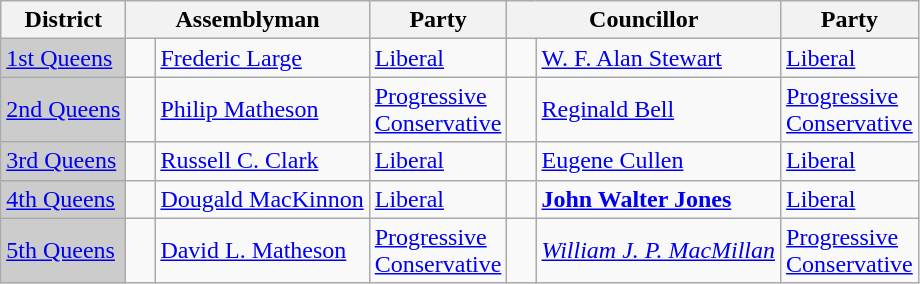<table class="wikitable">
<tr>
<th>District</th>
<th colspan="2">Assemblyman</th>
<th>Party</th>
<th colspan="2">Councillor</th>
<th>Party</th>
</tr>
<tr>
<td bgcolor="CCCCCC"><a href='#'>1st Queens</a></td>
<td>   </td>
<td><a href='#'>Frederic Large</a></td>
<td><a href='#'>Liberal</a></td>
<td>   </td>
<td><a href='#'>W. F. Alan Stewart</a></td>
<td><a href='#'>Liberal</a></td>
</tr>
<tr>
<td bgcolor="CCCCCC"><a href='#'>2nd Queens</a></td>
<td>   </td>
<td><a href='#'>Philip Matheson</a></td>
<td><a href='#'>Progressive <br> Conservative</a></td>
<td>   </td>
<td><a href='#'>Reginald Bell</a></td>
<td><a href='#'>Progressive <br> Conservative</a></td>
</tr>
<tr>
<td bgcolor="CCCCCC"><a href='#'>3rd Queens</a></td>
<td>   </td>
<td><a href='#'>Russell C. Clark</a></td>
<td><a href='#'>Liberal</a></td>
<td>   </td>
<td><a href='#'>Eugene Cullen</a></td>
<td><a href='#'>Liberal</a></td>
</tr>
<tr>
<td bgcolor="CCCCCC"><a href='#'>4th Queens</a></td>
<td>   </td>
<td><a href='#'>Dougald MacKinnon</a></td>
<td><a href='#'>Liberal</a></td>
<td>   </td>
<td><strong><a href='#'>John Walter Jones</a></strong></td>
<td><a href='#'>Liberal</a></td>
</tr>
<tr>
<td bgcolor="CCCCCC"><a href='#'>5th Queens</a></td>
<td>   </td>
<td><a href='#'>David L. Matheson</a></td>
<td><a href='#'>Progressive <br> Conservative</a></td>
<td>   </td>
<td><em><a href='#'>William J. P. MacMillan</a></em></td>
<td><a href='#'>Progressive <br> Conservative</a></td>
</tr>
</table>
